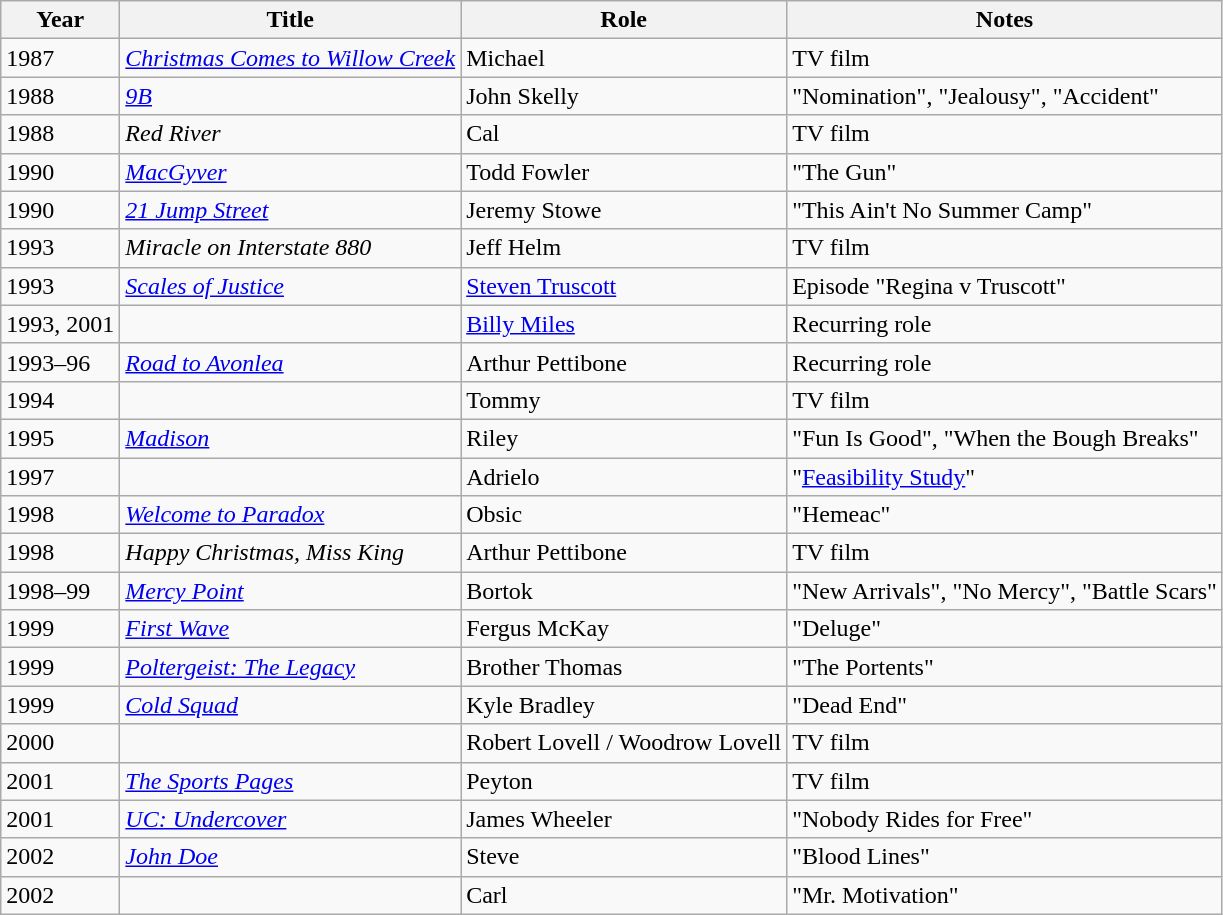<table class="wikitable sortable">
<tr>
<th>Year</th>
<th>Title</th>
<th>Role</th>
<th class="unsortable">Notes</th>
</tr>
<tr>
<td>1987</td>
<td><em><a href='#'>Christmas Comes to Willow Creek</a></em></td>
<td>Michael</td>
<td>TV film</td>
</tr>
<tr>
<td>1988</td>
<td><em><a href='#'>9B</a></em></td>
<td>John Skelly</td>
<td>"Nomination", "Jealousy", "Accident"</td>
</tr>
<tr>
<td>1988</td>
<td><em>Red River</em></td>
<td>Cal</td>
<td>TV film</td>
</tr>
<tr>
<td>1990</td>
<td><em><a href='#'>MacGyver</a></em></td>
<td>Todd Fowler</td>
<td>"The Gun"</td>
</tr>
<tr>
<td>1990</td>
<td><em><a href='#'>21 Jump Street</a></em></td>
<td>Jeremy Stowe</td>
<td>"This Ain't No Summer Camp"</td>
</tr>
<tr>
<td>1993</td>
<td><em>Miracle on Interstate 880</em></td>
<td>Jeff Helm</td>
<td>TV film</td>
</tr>
<tr>
<td>1993</td>
<td><em><a href='#'>Scales of Justice</a></em></td>
<td><a href='#'>Steven Truscott</a></td>
<td>Episode "Regina v Truscott"</td>
</tr>
<tr>
<td>1993, 2001</td>
<td><em></em></td>
<td><a href='#'>Billy Miles</a></td>
<td>Recurring role</td>
</tr>
<tr>
<td>1993–96</td>
<td><em><a href='#'>Road to Avonlea</a></em></td>
<td>Arthur Pettibone</td>
<td>Recurring role</td>
</tr>
<tr>
<td>1994</td>
<td><em></em></td>
<td>Tommy</td>
<td>TV film</td>
</tr>
<tr>
<td>1995</td>
<td><em><a href='#'>Madison</a></em></td>
<td>Riley</td>
<td>"Fun Is Good", "When the Bough Breaks"</td>
</tr>
<tr>
<td>1997</td>
<td><em></em></td>
<td>Adrielo</td>
<td>"<a href='#'>Feasibility Study</a>"</td>
</tr>
<tr>
<td>1998</td>
<td><em><a href='#'>Welcome to Paradox</a></em></td>
<td>Obsic</td>
<td>"Hemeac"</td>
</tr>
<tr>
<td>1998</td>
<td><em>Happy Christmas, Miss King</em></td>
<td>Arthur Pettibone</td>
<td>TV film</td>
</tr>
<tr>
<td>1998–99</td>
<td><em><a href='#'>Mercy Point</a></em></td>
<td>Bortok</td>
<td>"New Arrivals", "No Mercy", "Battle Scars"</td>
</tr>
<tr>
<td>1999</td>
<td><em><a href='#'>First Wave</a></em></td>
<td>Fergus McKay</td>
<td>"Deluge"</td>
</tr>
<tr>
<td>1999</td>
<td><em><a href='#'>Poltergeist: The Legacy</a></em></td>
<td>Brother Thomas</td>
<td>"The Portents"</td>
</tr>
<tr>
<td>1999</td>
<td><em><a href='#'>Cold Squad</a></em></td>
<td>Kyle Bradley</td>
<td>"Dead End"</td>
</tr>
<tr>
<td>2000</td>
<td><em></em></td>
<td>Robert Lovell / Woodrow Lovell</td>
<td>TV film</td>
</tr>
<tr>
<td>2001</td>
<td data-sort-value="Sports Pages, The"><em><a href='#'>The Sports Pages</a></em></td>
<td>Peyton</td>
<td>TV film</td>
</tr>
<tr>
<td>2001</td>
<td><em><a href='#'>UC: Undercover</a></em></td>
<td>James Wheeler</td>
<td>"Nobody Rides for Free"</td>
</tr>
<tr>
<td>2002</td>
<td><em><a href='#'>John Doe</a></em></td>
<td>Steve</td>
<td>"Blood Lines"</td>
</tr>
<tr>
<td>2002</td>
<td><em></em></td>
<td>Carl</td>
<td>"Mr. Motivation"</td>
</tr>
</table>
